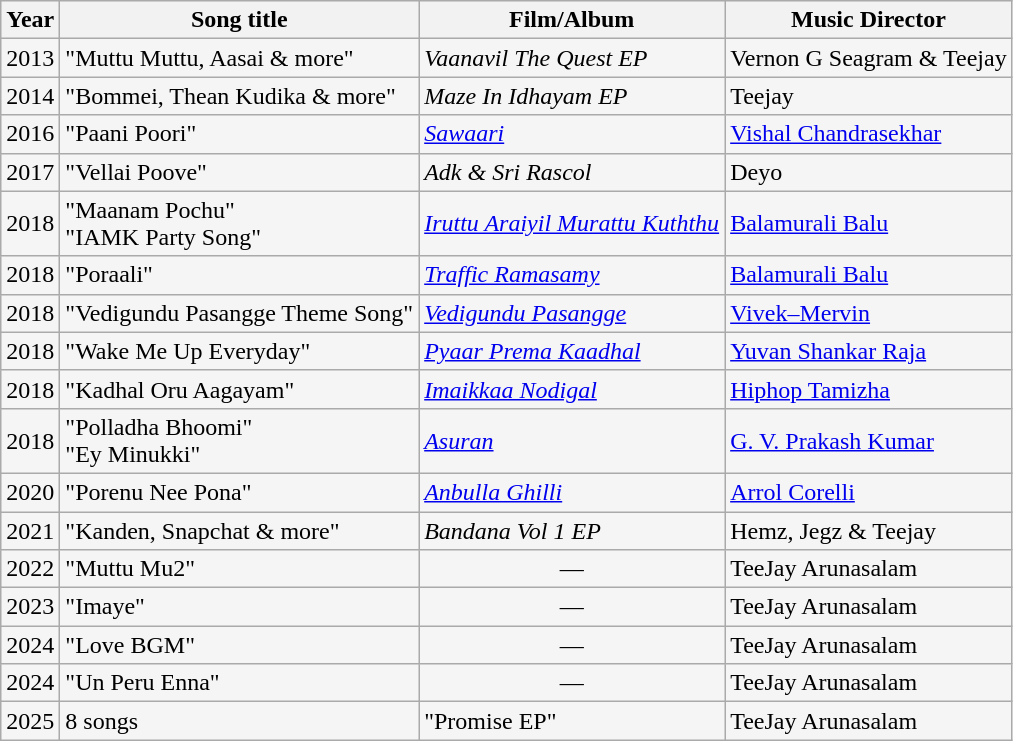<table class="wikitable sortable" style="background:#f5f5f5;">
<tr>
<th>Year</th>
<th>Song title</th>
<th>Film/Album</th>
<th>Music Director</th>
</tr>
<tr>
<td>2013</td>
<td>"Muttu Muttu, Aasai & more"</td>
<td><em>Vaanavil The Quest EP</em></td>
<td>Vernon G Seagram & Teejay</td>
</tr>
<tr>
<td>2014</td>
<td>"Bommei, Thean Kudika & more"</td>
<td><em>Maze In Idhayam EP</em></td>
<td>Teejay</td>
</tr>
<tr>
<td>2016</td>
<td>"Paani Poori"</td>
<td><em><a href='#'>Sawaari</a></em></td>
<td><a href='#'>Vishal Chandrasekhar</a></td>
</tr>
<tr>
<td>2017</td>
<td>"Vellai Poove"</td>
<td><em>Adk & Sri Rascol</em></td>
<td>Deyo</td>
</tr>
<tr>
<td>2018</td>
<td>"Maanam Pochu"<br>"IAMK Party Song"</td>
<td><em><a href='#'>Iruttu Araiyil Murattu Kuththu</a></em></td>
<td><a href='#'>Balamurali Balu</a></td>
</tr>
<tr>
<td>2018</td>
<td>"Poraali"</td>
<td><em><a href='#'>Traffic Ramasamy</a></em></td>
<td><a href='#'>Balamurali Balu</a></td>
</tr>
<tr>
<td>2018</td>
<td>"Vedigundu Pasangge Theme Song"</td>
<td><em><a href='#'>Vedigundu Pasangge</a></em></td>
<td><a href='#'>Vivek–Mervin</a></td>
</tr>
<tr>
<td>2018</td>
<td>"Wake Me Up Everyday"</td>
<td><em><a href='#'>Pyaar Prema Kaadhal</a></em></td>
<td><a href='#'>Yuvan Shankar Raja</a></td>
</tr>
<tr>
<td>2018</td>
<td>"Kadhal Oru Aagayam"</td>
<td><em><a href='#'>Imaikkaa Nodigal</a></em></td>
<td><a href='#'>Hiphop Tamizha</a></td>
</tr>
<tr>
<td>2018</td>
<td>"Polladha Bhoomi"<br>"Ey Minukki"</td>
<td><em><a href='#'>Asuran</a></em></td>
<td><a href='#'>G. V. Prakash Kumar</a></td>
</tr>
<tr>
<td>2020</td>
<td>"Porenu Nee Pona"</td>
<td><em><a href='#'>Anbulla Ghilli</a></em></td>
<td><a href='#'>Arrol Corelli</a></td>
</tr>
<tr>
<td>2021</td>
<td>"Kanden, Snapchat & more"</td>
<td><em>Bandana Vol 1 EP</em></td>
<td>Hemz, Jegz & Teejay</td>
</tr>
<tr>
<td>2022</td>
<td>"Muttu Mu2"</td>
<td style="text-align:center;">—</td>
<td>TeeJay Arunasalam</td>
</tr>
<tr>
<td>2023</td>
<td>"Imaye"</td>
<td style="text-align:center;">—</td>
<td>TeeJay Arunasalam</td>
</tr>
<tr>
<td>2024</td>
<td>"Love BGM"</td>
<td style="text-align:center;">—</td>
<td>TeeJay Arunasalam</td>
</tr>
<tr>
<td>2024</td>
<td>"Un Peru Enna"</td>
<td style="text-align:center;">—</td>
<td>TeeJay Arunasalam</td>
</tr>
<tr>
<td>2025</td>
<td>8 songs</td>
<td>"Promise EP"</td>
<td>TeeJay Arunasalam</td>
</tr>
</table>
